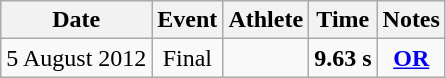<table class=wikitable style=text-align:center>
<tr>
<th>Date</th>
<th>Event</th>
<th>Athlete</th>
<th>Time</th>
<th>Notes</th>
</tr>
<tr>
<td>5 August 2012</td>
<td>Final</td>
<td align=left></td>
<td><strong>9.63 s</strong></td>
<td><strong><a href='#'>OR</a></strong></td>
</tr>
</table>
